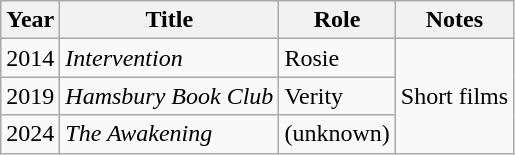<table class="wikitable sortable">
<tr>
<th>Year</th>
<th>Title</th>
<th>Role</th>
<th class="unsortable">Notes</th>
</tr>
<tr>
<td>2014</td>
<td><em>Intervention</em></td>
<td>Rosie</td>
<td rowspan="3">Short films</td>
</tr>
<tr>
<td>2019</td>
<td><em>Hamsbury Book Club</em></td>
<td>Verity</td>
</tr>
<tr>
<td>2024</td>
<td><em>The Awakening</em></td>
<td>(unknown)</td>
</tr>
</table>
